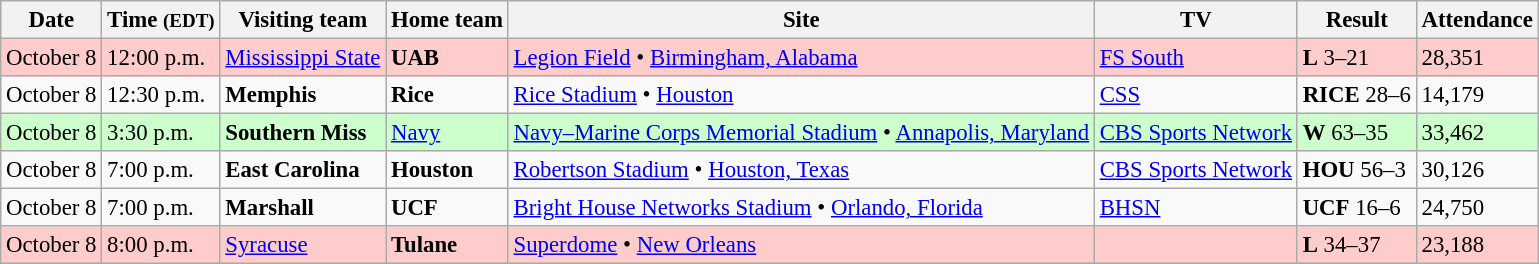<table class="wikitable" style="font-size:95%;">
<tr>
<th>Date</th>
<th>Time <small>(EDT)</small></th>
<th>Visiting team</th>
<th>Home team</th>
<th>Site</th>
<th>TV</th>
<th>Result</th>
<th>Attendance</th>
</tr>
<tr bgcolor=#ffcccc>
<td>October 8</td>
<td>12:00 p.m.</td>
<td><a href='#'>Mississippi State</a></td>
<td><strong>UAB</strong></td>
<td><a href='#'>Legion Field</a> • <a href='#'>Birmingham, Alabama</a></td>
<td><a href='#'>FS South</a></td>
<td><strong>L</strong> 3–21</td>
<td>28,351</td>
</tr>
<tr bgcolor=>
<td>October 8</td>
<td>12:30 p.m.</td>
<td><strong>Memphis</strong></td>
<td><strong>Rice</strong></td>
<td><a href='#'>Rice Stadium</a> • <a href='#'>Houston</a></td>
<td><a href='#'>CSS</a></td>
<td><strong>RICE</strong> 28–6</td>
<td>14,179</td>
</tr>
<tr bgcolor=#ccffcc>
<td>October 8</td>
<td>3:30 p.m.</td>
<td><strong>Southern Miss</strong></td>
<td><a href='#'>Navy</a></td>
<td><a href='#'>Navy–Marine Corps Memorial Stadium</a> • <a href='#'>Annapolis, Maryland</a></td>
<td><a href='#'>CBS Sports Network</a></td>
<td><strong>W</strong> 63–35</td>
<td>33,462</td>
</tr>
<tr bgcolor=>
<td>October 8</td>
<td>7:00 p.m.</td>
<td><strong>East Carolina</strong></td>
<td><strong>Houston</strong></td>
<td><a href='#'>Robertson Stadium</a> • <a href='#'>Houston, Texas</a></td>
<td><a href='#'>CBS Sports Network</a></td>
<td><strong>HOU</strong> 56–3</td>
<td>30,126</td>
</tr>
<tr bgcolor=>
<td>October 8</td>
<td>7:00 p.m.</td>
<td><strong>Marshall</strong></td>
<td><strong>UCF</strong></td>
<td><a href='#'>Bright House Networks Stadium</a> • <a href='#'>Orlando, Florida</a></td>
<td><a href='#'>BHSN</a></td>
<td><strong>UCF</strong> 16–6</td>
<td>24,750</td>
</tr>
<tr bgcolor=#ffcccc>
<td>October 8</td>
<td>8:00 p.m.</td>
<td><a href='#'>Syracuse</a></td>
<td><strong>Tulane</strong></td>
<td><a href='#'>Superdome</a> • <a href='#'>New Orleans</a></td>
<td></td>
<td><strong>L</strong> 34–37</td>
<td>23,188</td>
</tr>
</table>
